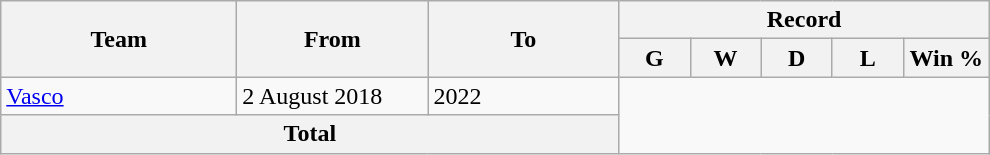<table class="wikitable" style="text-align: center">
<tr>
<th rowspan="2!" style="width:150px;">Team</th>
<th rowspan="2!" style="width:120px;">From</th>
<th rowspan="2!" style="width:120px;">To</th>
<th colspan=7>Record</th>
</tr>
<tr>
<th width=40>G</th>
<th width=40>W</th>
<th width=40>D</th>
<th width=40>L</th>
<th width=50>Win %</th>
</tr>
<tr>
<td align=left><a href='#'>Vasco</a></td>
<td align=left>2 August 2018</td>
<td align=left>2022<br></td>
</tr>
<tr>
<th colspan="3">Total<br></th>
</tr>
</table>
